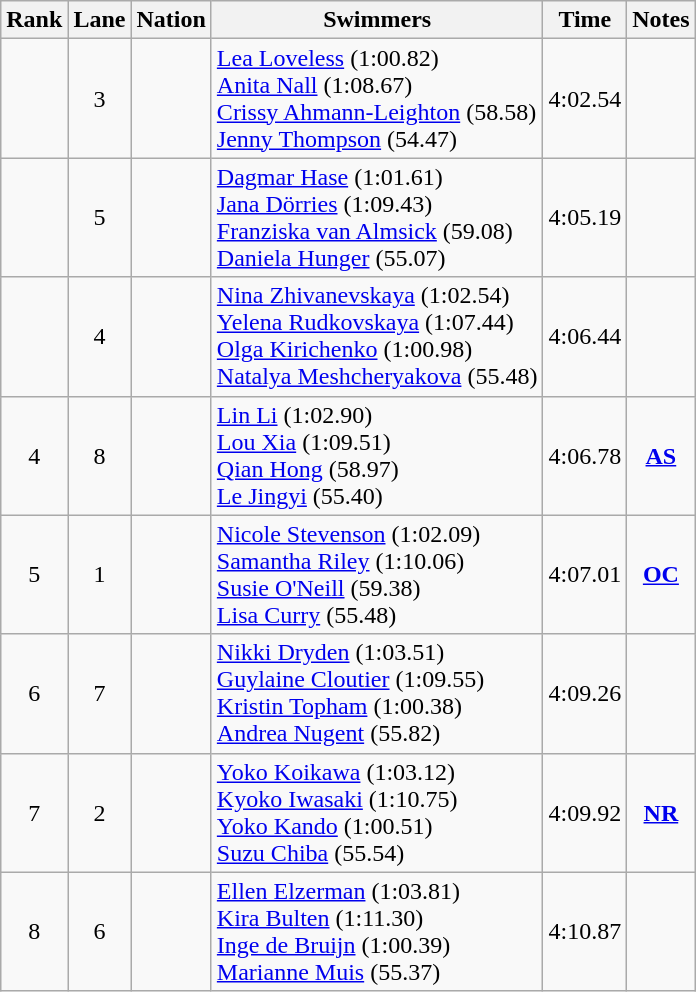<table class="wikitable sortable" style="text-align:center">
<tr>
<th>Rank</th>
<th>Lane</th>
<th>Nation</th>
<th>Swimmers</th>
<th>Time</th>
<th>Notes</th>
</tr>
<tr>
<td></td>
<td>3</td>
<td align=left></td>
<td align=left><a href='#'>Lea Loveless</a> (1:00.82)<br><a href='#'>Anita Nall</a> (1:08.67)<br><a href='#'>Crissy Ahmann-Leighton</a> (58.58)<br><a href='#'>Jenny Thompson</a> (54.47)</td>
<td>4:02.54</td>
<td></td>
</tr>
<tr>
<td></td>
<td>5</td>
<td align=left></td>
<td align=left><a href='#'>Dagmar Hase</a> (1:01.61)<br><a href='#'>Jana Dörries</a> (1:09.43)<br><a href='#'>Franziska van Almsick</a> (59.08)<br><a href='#'>Daniela Hunger</a> (55.07)</td>
<td>4:05.19</td>
<td></td>
</tr>
<tr>
<td></td>
<td>4</td>
<td align=left></td>
<td align=left><a href='#'>Nina Zhivanevskaya</a> (1:02.54)<br><a href='#'>Yelena Rudkovskaya</a> (1:07.44)<br><a href='#'>Olga Kirichenko</a> (1:00.98)<br><a href='#'>Natalya Meshcheryakova</a> (55.48)</td>
<td>4:06.44</td>
<td></td>
</tr>
<tr>
<td>4</td>
<td>8</td>
<td align=left></td>
<td align=left><a href='#'>Lin Li</a> (1:02.90)<br><a href='#'>Lou Xia</a> (1:09.51)<br><a href='#'>Qian Hong</a> (58.97)<br><a href='#'>Le Jingyi</a> (55.40)</td>
<td>4:06.78</td>
<td><strong><a href='#'>AS</a></strong></td>
</tr>
<tr>
<td>5</td>
<td>1</td>
<td align=left></td>
<td align=left><a href='#'>Nicole Stevenson</a> (1:02.09)<br><a href='#'>Samantha Riley</a> (1:10.06)<br><a href='#'>Susie O'Neill</a> (59.38)<br><a href='#'>Lisa Curry</a> (55.48)</td>
<td>4:07.01</td>
<td><strong><a href='#'>OC</a></strong></td>
</tr>
<tr>
<td>6</td>
<td>7</td>
<td align=left></td>
<td align=left><a href='#'>Nikki Dryden</a> (1:03.51)<br><a href='#'>Guylaine Cloutier</a> (1:09.55)<br><a href='#'>Kristin Topham</a> (1:00.38)<br><a href='#'>Andrea Nugent</a> (55.82)</td>
<td>4:09.26</td>
<td></td>
</tr>
<tr>
<td>7</td>
<td>2</td>
<td align=left></td>
<td align=left><a href='#'>Yoko Koikawa</a> (1:03.12)<br><a href='#'>Kyoko Iwasaki</a> (1:10.75)<br><a href='#'>Yoko Kando</a> (1:00.51)<br><a href='#'>Suzu Chiba</a> (55.54)</td>
<td>4:09.92</td>
<td><strong><a href='#'>NR</a></strong></td>
</tr>
<tr>
<td>8</td>
<td>6</td>
<td align=left></td>
<td align=left><a href='#'>Ellen Elzerman</a> (1:03.81)<br><a href='#'>Kira Bulten</a> (1:11.30)<br><a href='#'>Inge de Bruijn</a> (1:00.39)<br><a href='#'>Marianne Muis</a> (55.37)</td>
<td>4:10.87</td>
<td></td>
</tr>
</table>
